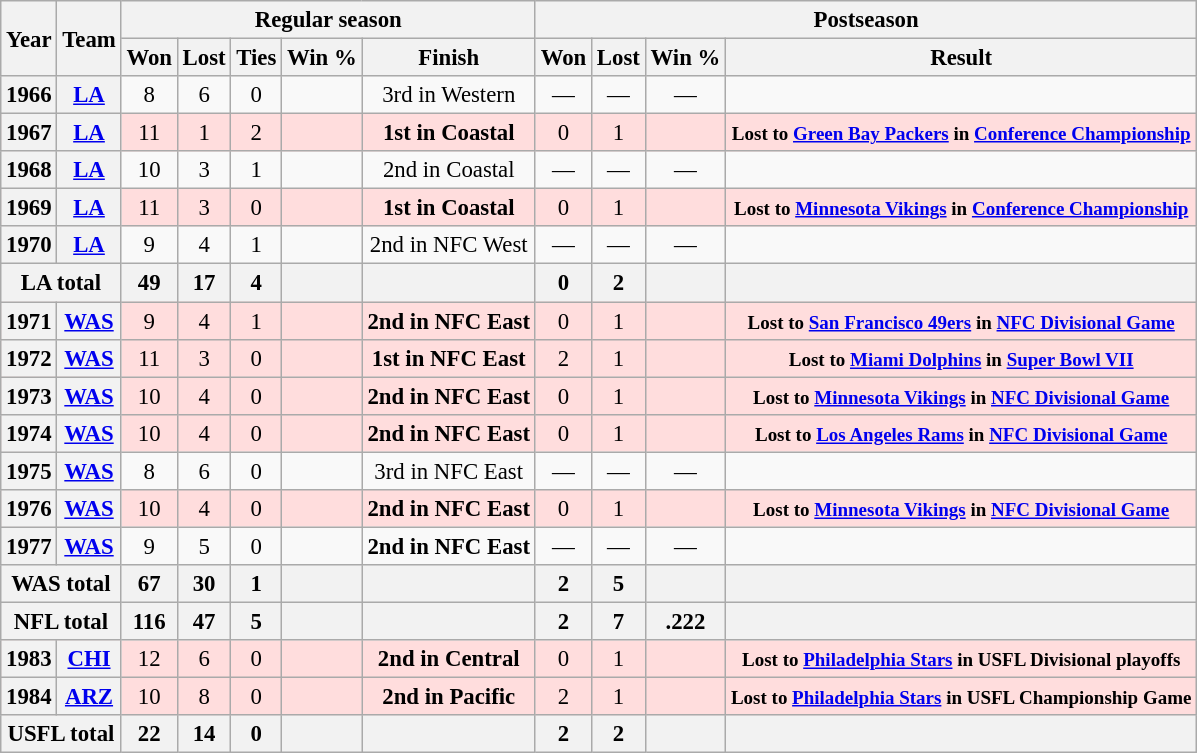<table class="wikitable" style="font-size: 95%; text-align:center;">
<tr>
<th rowspan="2">Year</th>
<th rowspan="2">Team</th>
<th colspan="5">Regular season</th>
<th colspan="4">Postseason</th>
</tr>
<tr>
<th>Won</th>
<th>Lost</th>
<th>Ties</th>
<th>Win %</th>
<th>Finish</th>
<th>Won</th>
<th>Lost</th>
<th>Win %</th>
<th>Result</th>
</tr>
<tr>
<th>1966</th>
<th><a href='#'>LA</a></th>
<td>8</td>
<td>6</td>
<td>0</td>
<td></td>
<td>3rd in Western</td>
<td>—</td>
<td>—</td>
<td>—</td>
<td></td>
</tr>
<tr style="background:#fdd;">
<th>1967</th>
<th><a href='#'>LA</a></th>
<td>11</td>
<td>1</td>
<td>2</td>
<td></td>
<td><strong>1st in Coastal</strong></td>
<td>0</td>
<td>1</td>
<td></td>
<td><small><strong>Lost to <a href='#'>Green Bay Packers</a> in <a href='#'>Conference Championship</a></strong></small></td>
</tr>
<tr>
<th>1968</th>
<th><a href='#'>LA</a></th>
<td>10</td>
<td>3</td>
<td>1</td>
<td></td>
<td>2nd in Coastal</td>
<td>—</td>
<td>—</td>
<td>—</td>
<td></td>
</tr>
<tr style="background:#fdd;">
<th>1969</th>
<th><a href='#'>LA</a></th>
<td>11</td>
<td>3</td>
<td>0</td>
<td></td>
<td><strong>1st in Coastal</strong></td>
<td>0</td>
<td>1</td>
<td></td>
<td><small><strong>Lost to <a href='#'>Minnesota Vikings</a> in <a href='#'>Conference Championship</a></strong></small></td>
</tr>
<tr>
<th>1970</th>
<th><a href='#'>LA</a></th>
<td>9</td>
<td>4</td>
<td>1</td>
<td></td>
<td>2nd in NFC West</td>
<td>—</td>
<td>—</td>
<td>—</td>
<td></td>
</tr>
<tr>
<th colspan="2">LA total</th>
<th>49</th>
<th>17</th>
<th>4</th>
<th></th>
<th></th>
<th>0</th>
<th>2</th>
<th></th>
<th></th>
</tr>
<tr style="background:#fdd;">
<th>1971</th>
<th><a href='#'>WAS</a></th>
<td>9</td>
<td>4</td>
<td>1</td>
<td></td>
<td><strong>2nd in NFC East</strong></td>
<td>0</td>
<td>1</td>
<td></td>
<td><small><strong>Lost to <a href='#'>San Francisco 49ers</a> in <a href='#'>NFC Divisional Game</a></strong></small></td>
</tr>
<tr style="background:#fdd;">
<th>1972</th>
<th><a href='#'>WAS</a></th>
<td>11</td>
<td>3</td>
<td>0</td>
<td></td>
<td><strong>1st in NFC East</strong></td>
<td>2</td>
<td>1</td>
<td></td>
<td><small><strong>Lost to <a href='#'>Miami Dolphins</a> in <a href='#'>Super Bowl VII</a></strong></small></td>
</tr>
<tr style="background:#fdd;">
<th>1973</th>
<th><a href='#'>WAS</a></th>
<td>10</td>
<td>4</td>
<td>0</td>
<td></td>
<td><strong>2nd in NFC East</strong></td>
<td>0</td>
<td>1</td>
<td></td>
<td><small><strong>Lost to <a href='#'>Minnesota Vikings</a> in <a href='#'>NFC Divisional Game</a></strong></small></td>
</tr>
<tr style="background:#fdd;">
<th>1974</th>
<th><a href='#'>WAS</a></th>
<td>10</td>
<td>4</td>
<td>0</td>
<td></td>
<td><strong>2nd in NFC East</strong></td>
<td>0</td>
<td>1</td>
<td></td>
<td><small><strong>Lost to <a href='#'>Los Angeles Rams</a> in <a href='#'>NFC Divisional Game</a></strong></small></td>
</tr>
<tr>
<th>1975</th>
<th><a href='#'>WAS</a></th>
<td>8</td>
<td>6</td>
<td>0</td>
<td></td>
<td>3rd in NFC East</td>
<td>—</td>
<td>—</td>
<td>—</td>
<td></td>
</tr>
<tr style="background:#fdd;">
<th>1976</th>
<th><a href='#'>WAS</a></th>
<td>10</td>
<td>4</td>
<td>0</td>
<td></td>
<td><strong>2nd in NFC East</strong></td>
<td>0</td>
<td>1</td>
<td></td>
<td><small><strong>Lost to <a href='#'>Minnesota Vikings</a> in <a href='#'>NFC Divisional Game</a></strong></small></td>
</tr>
<tr>
<th>1977</th>
<th><a href='#'>WAS</a></th>
<td>9</td>
<td>5</td>
<td>0</td>
<td></td>
<td><strong>2nd in NFC East</strong></td>
<td>—</td>
<td>—</td>
<td>—</td>
<td></td>
</tr>
<tr>
<th colspan="2">WAS total</th>
<th>67</th>
<th>30</th>
<th>1</th>
<th></th>
<th></th>
<th>2</th>
<th>5</th>
<th></th>
<th></th>
</tr>
<tr>
<th colspan="2">NFL total</th>
<th>116</th>
<th>47</th>
<th>5</th>
<th></th>
<th></th>
<th>2</th>
<th>7</th>
<th>.222</th>
<th></th>
</tr>
<tr style="background:#fdd;">
<th>1983</th>
<th><a href='#'>CHI</a></th>
<td>12</td>
<td>6</td>
<td>0</td>
<td></td>
<td><strong>2nd in Central</strong></td>
<td>0</td>
<td>1</td>
<td></td>
<td><small><strong>Lost to <a href='#'>Philadelphia Stars</a> in USFL Divisional playoffs</strong></small></td>
</tr>
<tr style="background:#fdd;">
<th>1984</th>
<th><a href='#'>ARZ</a></th>
<td>10</td>
<td>8</td>
<td>0</td>
<td></td>
<td><strong>2nd in Pacific</strong></td>
<td>2</td>
<td>1</td>
<td></td>
<td><small><strong>Lost to <a href='#'>Philadelphia Stars</a> in USFL Championship Game</strong></small></td>
</tr>
<tr>
<th colspan="2">USFL total</th>
<th>22</th>
<th>14</th>
<th>0</th>
<th></th>
<th></th>
<th>2</th>
<th>2</th>
<th></th>
<th></th>
</tr>
</table>
